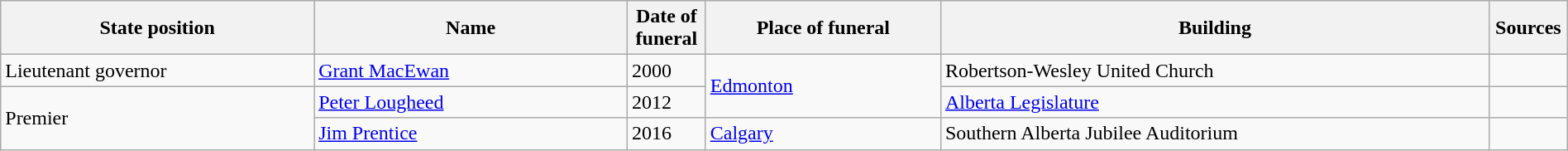<table class="wikitable" style="width:100%;">
<tr>
<th style="width:20%;">State position</th>
<th style="width:20%;">Name</th>
<th style="width:5%;">Date of funeral</th>
<th style="width:15%;">Place of funeral</th>
<th style="width:35%;">Building</th>
<th style="width:5%;">Sources</th>
</tr>
<tr>
<td>Lieutenant governor</td>
<td><a href='#'>Grant MacEwan</a></td>
<td>2000</td>
<td rowspan="2"><a href='#'>Edmonton</a></td>
<td>Robertson-Wesley United Church</td>
<td></td>
</tr>
<tr>
<td rowspan="2">Premier</td>
<td><a href='#'>Peter Lougheed</a></td>
<td>2012</td>
<td><a href='#'>Alberta Legislature</a></td>
<td></td>
</tr>
<tr>
<td><a href='#'>Jim Prentice</a></td>
<td>2016</td>
<td><a href='#'>Calgary</a></td>
<td>Southern Alberta Jubilee Auditorium</td>
<td></td>
</tr>
</table>
